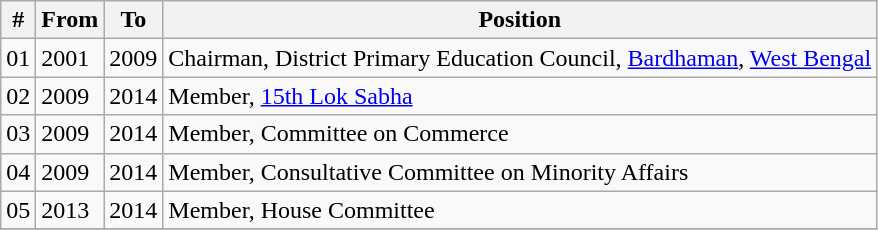<table class="wikitable sortable">
<tr>
<th>#</th>
<th>From</th>
<th>To</th>
<th>Position</th>
</tr>
<tr>
<td>01</td>
<td>2001</td>
<td>2009</td>
<td>Chairman, District Primary Education Council, <a href='#'>Bardhaman</a>, <a href='#'>West Bengal</a></td>
</tr>
<tr>
<td>02</td>
<td>2009</td>
<td>2014</td>
<td>Member, <a href='#'>15th Lok Sabha</a></td>
</tr>
<tr>
<td>03</td>
<td>2009</td>
<td>2014</td>
<td>Member, Committee on Commerce</td>
</tr>
<tr>
<td>04</td>
<td>2009</td>
<td>2014</td>
<td>Member, Consultative Committee on Minority Affairs</td>
</tr>
<tr>
<td>05</td>
<td>2013</td>
<td>2014</td>
<td>Member, House Committee</td>
</tr>
<tr>
</tr>
</table>
